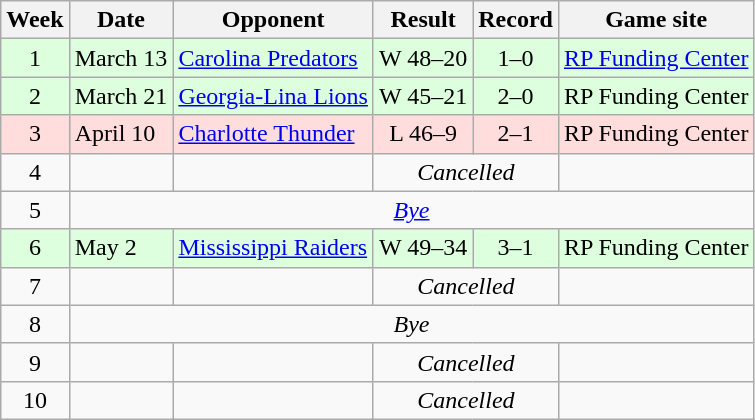<table class="wikitable">
<tr>
<th>Week</th>
<th>Date</th>
<th>Opponent</th>
<th>Result</th>
<th>Record</th>
<th>Game site</th>
</tr>
<tr style="background: #ddffdd;">
<td align=center>1</td>
<td>March 13</td>
<td><a href='#'>Carolina Predators</a></td>
<td align=center>W 48–20</td>
<td align=center>1–0</td>
<td><a href='#'>RP Funding Center</a></td>
</tr>
<tr style="background: #ddffdd;">
<td align=center>2</td>
<td>March 21</td>
<td><a href='#'>Georgia-Lina Lions</a></td>
<td align=center>W 45–21</td>
<td align=center>2–0</td>
<td>RP Funding Center</td>
</tr>
<tr style="background: #ffdddd;">
<td align=center>3</td>
<td>April 10</td>
<td><a href='#'>Charlotte Thunder</a></td>
<td align=center>L 46–9</td>
<td align=center>2–1</td>
<td>RP Funding Center</td>
</tr>
<tr style="background: ;">
<td align=center>4</td>
<td></td>
<td></td>
<td colspan=2; align=center><em>Cancelled</em></td>
<td></td>
</tr>
<tr>
<td align=center>5</td>
<td colspan="6"; align=center><em><a href='#'>Bye</a></em></td>
</tr>
<tr style="background: #ddffdd;">
<td align=center>6</td>
<td>May 2</td>
<td><a href='#'>Mississippi Raiders</a></td>
<td align=center>W 49–34</td>
<td align=center>3–1</td>
<td>RP Funding Center</td>
</tr>
<tr style="background: ;">
<td align=center>7</td>
<td></td>
<td></td>
<td colspan=2; align=center><em>Cancelled</em></td>
<td></td>
</tr>
<tr>
<td align=center>8</td>
<td colspan="6"; align=center><em>Bye</em></td>
</tr>
<tr style="background: ;">
<td align=center>9</td>
<td></td>
<td></td>
<td colspan=2; align=center><em>Cancelled</em></td>
<td></td>
</tr>
<tr style="background: ;">
<td align=center>10</td>
<td></td>
<td></td>
<td colspan=2; align=center><em>Cancelled</em></td>
<td></td>
</tr>
</table>
